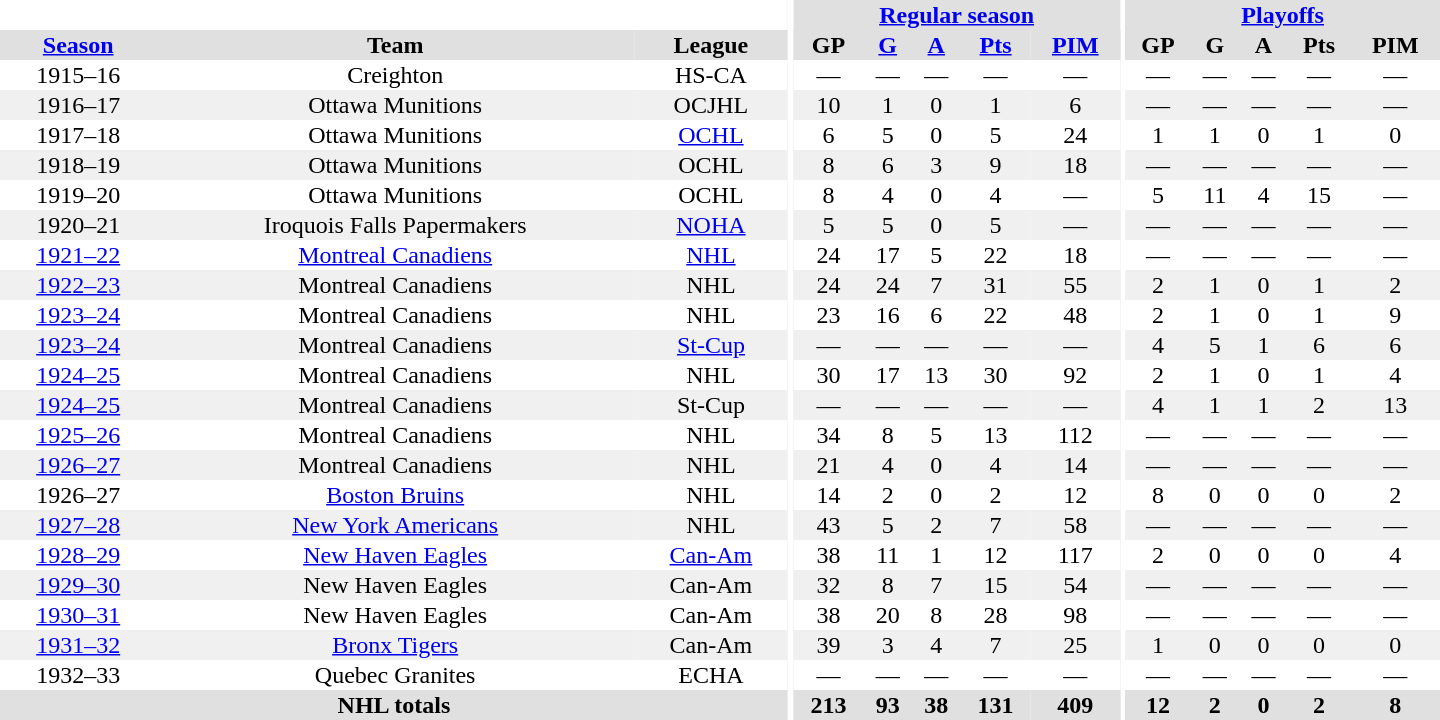<table border="0" cellpadding="1" cellspacing="0" style="text-align:center; width:60em">
<tr bgcolor="#e0e0e0">
<th colspan="3" bgcolor="#ffffff"></th>
<th rowspan="100" bgcolor="#ffffff"></th>
<th colspan="5"><a href='#'>Regular season</a></th>
<th rowspan="100" bgcolor="#ffffff"></th>
<th colspan="5"><a href='#'>Playoffs</a></th>
</tr>
<tr bgcolor="#e0e0e0">
<th><a href='#'>Season</a></th>
<th>Team</th>
<th>League</th>
<th>GP</th>
<th><a href='#'>G</a></th>
<th><a href='#'>A</a></th>
<th><a href='#'>Pts</a></th>
<th><a href='#'>PIM</a></th>
<th>GP</th>
<th>G</th>
<th>A</th>
<th>Pts</th>
<th>PIM</th>
</tr>
<tr>
<td>1915–16</td>
<td>Creighton</td>
<td>HS-CA</td>
<td>—</td>
<td>—</td>
<td>—</td>
<td>—</td>
<td>—</td>
<td>—</td>
<td>—</td>
<td>—</td>
<td>—</td>
<td>—</td>
</tr>
<tr bgcolor="#f0f0f0">
<td>1916–17</td>
<td>Ottawa Munitions</td>
<td>OCJHL</td>
<td>10</td>
<td>1</td>
<td>0</td>
<td>1</td>
<td>6</td>
<td>—</td>
<td>—</td>
<td>—</td>
<td>—</td>
<td>—</td>
</tr>
<tr>
<td>1917–18</td>
<td>Ottawa Munitions</td>
<td><a href='#'>OCHL</a></td>
<td>6</td>
<td>5</td>
<td>0</td>
<td>5</td>
<td>24</td>
<td>1</td>
<td>1</td>
<td>0</td>
<td>1</td>
<td>0</td>
</tr>
<tr bgcolor="#f0f0f0">
<td>1918–19</td>
<td>Ottawa Munitions</td>
<td>OCHL</td>
<td>8</td>
<td>6</td>
<td>3</td>
<td>9</td>
<td>18</td>
<td>—</td>
<td>—</td>
<td>—</td>
<td>—</td>
<td>—</td>
</tr>
<tr>
<td>1919–20</td>
<td>Ottawa Munitions</td>
<td>OCHL</td>
<td>8</td>
<td>4</td>
<td>0</td>
<td>4</td>
<td>—</td>
<td>5</td>
<td>11</td>
<td>4</td>
<td>15</td>
<td>—</td>
</tr>
<tr bgcolor="#f0f0f0">
<td>1920–21</td>
<td>Iroquois Falls Papermakers</td>
<td><a href='#'>NOHA</a></td>
<td>5</td>
<td>5</td>
<td>0</td>
<td>5</td>
<td>—</td>
<td>—</td>
<td>—</td>
<td>—</td>
<td>—</td>
<td>—</td>
</tr>
<tr>
<td><a href='#'>1921–22</a></td>
<td><a href='#'>Montreal Canadiens</a></td>
<td><a href='#'>NHL</a></td>
<td>24</td>
<td>17</td>
<td>5</td>
<td>22</td>
<td>18</td>
<td>—</td>
<td>—</td>
<td>—</td>
<td>—</td>
<td>—</td>
</tr>
<tr bgcolor="#f0f0f0">
<td><a href='#'>1922–23</a></td>
<td>Montreal Canadiens</td>
<td>NHL</td>
<td>24</td>
<td>24</td>
<td>7</td>
<td>31</td>
<td>55</td>
<td>2</td>
<td>1</td>
<td>0</td>
<td>1</td>
<td>2</td>
</tr>
<tr>
<td><a href='#'>1923–24</a></td>
<td>Montreal Canadiens</td>
<td>NHL</td>
<td>23</td>
<td>16</td>
<td>6</td>
<td>22</td>
<td>48</td>
<td>2</td>
<td>1</td>
<td>0</td>
<td>1</td>
<td>9</td>
</tr>
<tr bgcolor="#f0f0f0">
<td><a href='#'>1923–24</a></td>
<td>Montreal Canadiens</td>
<td><a href='#'>St-Cup</a></td>
<td>—</td>
<td>—</td>
<td>—</td>
<td>—</td>
<td>—</td>
<td>4</td>
<td>5</td>
<td>1</td>
<td>6</td>
<td>6</td>
</tr>
<tr>
<td><a href='#'>1924–25</a></td>
<td>Montreal Canadiens</td>
<td>NHL</td>
<td>30</td>
<td>17</td>
<td>13</td>
<td>30</td>
<td>92</td>
<td>2</td>
<td>1</td>
<td>0</td>
<td>1</td>
<td>4</td>
</tr>
<tr bgcolor="#f0f0f0">
<td><a href='#'>1924–25</a></td>
<td>Montreal Canadiens</td>
<td>St-Cup</td>
<td>—</td>
<td>—</td>
<td>—</td>
<td>—</td>
<td>—</td>
<td>4</td>
<td>1</td>
<td>1</td>
<td>2</td>
<td>13</td>
</tr>
<tr>
<td><a href='#'>1925–26</a></td>
<td>Montreal Canadiens</td>
<td>NHL</td>
<td>34</td>
<td>8</td>
<td>5</td>
<td>13</td>
<td>112</td>
<td>—</td>
<td>—</td>
<td>—</td>
<td>—</td>
<td>—</td>
</tr>
<tr bgcolor="#f0f0f0">
<td><a href='#'>1926–27</a></td>
<td>Montreal Canadiens</td>
<td>NHL</td>
<td>21</td>
<td>4</td>
<td>0</td>
<td>4</td>
<td>14</td>
<td>—</td>
<td>—</td>
<td>—</td>
<td>—</td>
<td>—</td>
</tr>
<tr>
<td>1926–27</td>
<td><a href='#'>Boston Bruins</a></td>
<td>NHL</td>
<td>14</td>
<td>2</td>
<td>0</td>
<td>2</td>
<td>12</td>
<td>8</td>
<td>0</td>
<td>0</td>
<td>0</td>
<td>2</td>
</tr>
<tr bgcolor="#f0f0f0">
<td><a href='#'>1927–28</a></td>
<td><a href='#'>New York Americans</a></td>
<td>NHL</td>
<td>43</td>
<td>5</td>
<td>2</td>
<td>7</td>
<td>58</td>
<td>—</td>
<td>—</td>
<td>—</td>
<td>—</td>
<td>—</td>
</tr>
<tr>
<td><a href='#'>1928–29</a></td>
<td><a href='#'>New Haven Eagles</a></td>
<td><a href='#'>Can-Am</a></td>
<td>38</td>
<td>11</td>
<td>1</td>
<td>12</td>
<td>117</td>
<td>2</td>
<td>0</td>
<td>0</td>
<td>0</td>
<td>4</td>
</tr>
<tr bgcolor="#f0f0f0">
<td><a href='#'>1929–30</a></td>
<td>New Haven Eagles</td>
<td>Can-Am</td>
<td>32</td>
<td>8</td>
<td>7</td>
<td>15</td>
<td>54</td>
<td>—</td>
<td>—</td>
<td>—</td>
<td>—</td>
<td>—</td>
</tr>
<tr>
<td><a href='#'>1930–31</a></td>
<td>New Haven Eagles</td>
<td>Can-Am</td>
<td>38</td>
<td>20</td>
<td>8</td>
<td>28</td>
<td>98</td>
<td>—</td>
<td>—</td>
<td>—</td>
<td>—</td>
<td>—</td>
</tr>
<tr bgcolor="#f0f0f0">
<td><a href='#'>1931–32</a></td>
<td><a href='#'>Bronx Tigers</a></td>
<td>Can-Am</td>
<td>39</td>
<td>3</td>
<td>4</td>
<td>7</td>
<td>25</td>
<td>1</td>
<td>0</td>
<td>0</td>
<td>0</td>
<td>0</td>
</tr>
<tr>
<td>1932–33</td>
<td>Quebec Granites</td>
<td>ECHA</td>
<td>—</td>
<td>—</td>
<td>—</td>
<td>—</td>
<td>—</td>
<td>—</td>
<td>—</td>
<td>—</td>
<td>—</td>
<td>—</td>
</tr>
<tr bgcolor="#e0e0e0">
<th colspan="3">NHL totals</th>
<th>213</th>
<th>93</th>
<th>38</th>
<th>131</th>
<th>409</th>
<th>12</th>
<th>2</th>
<th>0</th>
<th>2</th>
<th>8</th>
</tr>
</table>
